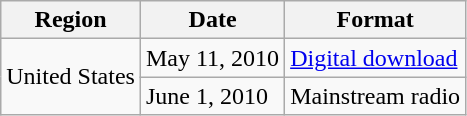<table class="wikitable">
<tr>
<th>Region</th>
<th>Date</th>
<th>Format</th>
</tr>
<tr>
<td rowspan="2">United States</td>
<td>May 11, 2010</td>
<td><a href='#'>Digital download</a></td>
</tr>
<tr>
<td>June 1, 2010</td>
<td>Mainstream radio</td>
</tr>
</table>
